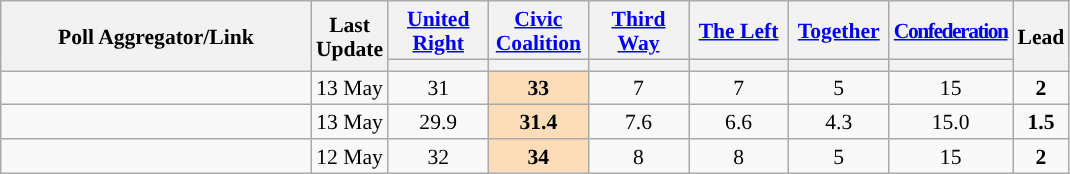<table class="wikitable sortable collapsible" style="text-align:center; font-size:90%; line-height:16px">
<tr background-color:#E9E9E9">
<th rowspan="2" style="width:200px;">Poll Aggregator/Link</th>
<th rowspan="2" data-sort-type="date">Last<br>Update</th>
<th style="width:60px;" class="unsortable"><a href='#'>United Right</a></th>
<th style="width:60px;" class="unsortable"><a href='#'>Civic Coalition</a></th>
<th style="width:60px;" class="unsortable"><a href='#'>Third Way</a></th>
<th style="width:60px;" class="unsortable"><a href='#'>The Left</a></th>
<th style="width:60px;" class="unsortable"><a href='#'>Together</a></th>
<th style="width:50px;letter-spacing: -1px;" class="unsortable"><a href='#'>Confederation</a></th>
<th rowspan="2" data-sort-type="number" style="width:30px;">Lead</th>
</tr>
<tr>
<th data-sort-type="number" style="height:1px; background:"></th>
<th data-sort-type="number" style="height:1px; background:"></th>
<th data-sort-type="number" style="height:1px; background:"></th>
<th data-sort-type="number" style="height:1px; background:"></th>
<th data-sort-type="number" style="height:1px; background:"></th>
<th data-sort-type="number" style="height:1px; background:"></th>
</tr>
<tr>
<td></td>
<td data-sort-value="2025-05-13">13 May</td>
<td>31</td>
<td style="background:#FDDCB8;"><strong>33</strong></td>
<td>7</td>
<td>7</td>
<td>5</td>
<td>15</td>
<td style="background:"><strong>2</strong></td>
</tr>
<tr>
<td></td>
<td data-sort-value="2025-05-13">13 May</td>
<td>29.9</td>
<td style="background:#FDDCB8;"><strong>31.4</strong></td>
<td>7.6</td>
<td>6.6</td>
<td>4.3</td>
<td>15.0</td>
<td style="background:"><strong>1.5</strong></td>
</tr>
<tr>
<td></td>
<td data-sort-value="2025-05-12">12 May</td>
<td>32</td>
<td style="background:#FDDCB8;"><strong>34</strong></td>
<td>8</td>
<td>8</td>
<td>5</td>
<td>15</td>
<td style="background:"><strong>2</strong></td>
</tr>
</table>
